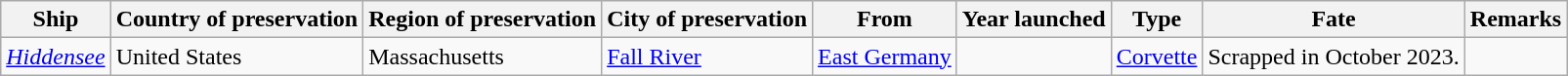<table class="wikitable sortable">
<tr>
<th>Ship</th>
<th>Country of preservation</th>
<th>Region of preservation</th>
<th>City of preservation</th>
<th>From</th>
<th>Year launched</th>
<th>Type</th>
<th>Fate</th>
<th>Remarks</th>
</tr>
<tr>
<td><a href='#'><em>Hiddensee</em></a></td>
<td>United States</td>
<td>Massachusetts</td>
<td><a href='#'>Fall River</a></td>
<td><a href='#'>East Germany</a><br></td>
<td></td>
<td><a href='#'>Corvette</a></td>
<td>Scrapped in October 2023.</td>
<td></td>
</tr>
</table>
